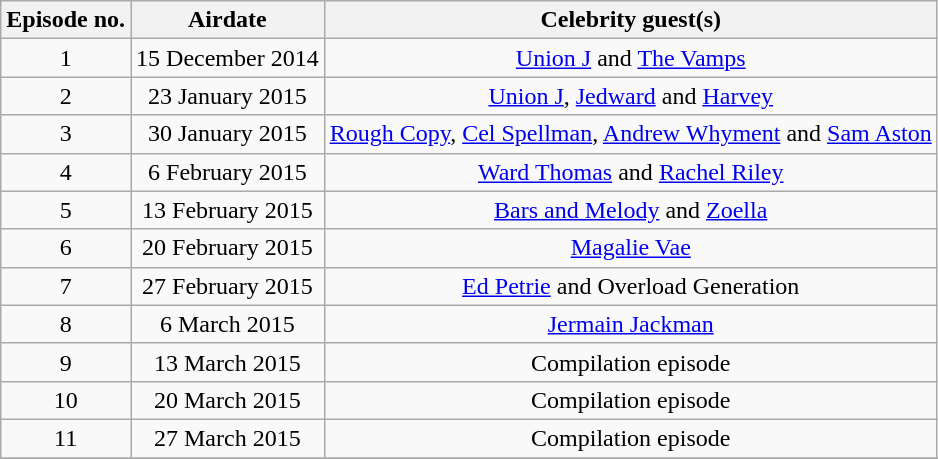<table class="wikitable" style="text-align: center;">
<tr>
<th>Episode no.</th>
<th>Airdate</th>
<th>Celebrity guest(s)</th>
</tr>
<tr>
<td>1</td>
<td>15 December 2014</td>
<td><a href='#'>Union J</a> and <a href='#'>The Vamps</a></td>
</tr>
<tr>
<td>2</td>
<td>23 January 2015</td>
<td><a href='#'>Union J</a>, <a href='#'>Jedward</a> and <a href='#'>Harvey</a></td>
</tr>
<tr>
<td>3</td>
<td>30 January 2015</td>
<td><a href='#'>Rough Copy</a>, <a href='#'>Cel Spellman</a>, <a href='#'>Andrew Whyment</a> and <a href='#'>Sam Aston</a></td>
</tr>
<tr>
<td>4</td>
<td>6 February 2015</td>
<td><a href='#'>Ward Thomas</a> and <a href='#'>Rachel Riley</a></td>
</tr>
<tr>
<td>5</td>
<td>13 February 2015</td>
<td><a href='#'>Bars and Melody</a> and <a href='#'>Zoella</a></td>
</tr>
<tr>
<td>6</td>
<td>20 February 2015</td>
<td><a href='#'>Magalie Vae</a></td>
</tr>
<tr>
<td>7</td>
<td>27 February 2015</td>
<td><a href='#'>Ed Petrie</a> and Overload Generation</td>
</tr>
<tr>
<td>8</td>
<td>6 March 2015</td>
<td><a href='#'>Jermain Jackman</a></td>
</tr>
<tr>
<td>9</td>
<td>13 March 2015</td>
<td>Compilation episode</td>
</tr>
<tr>
<td>10</td>
<td>20 March 2015</td>
<td>Compilation episode</td>
</tr>
<tr>
<td>11</td>
<td>27 March 2015</td>
<td>Compilation episode</td>
</tr>
<tr>
</tr>
</table>
